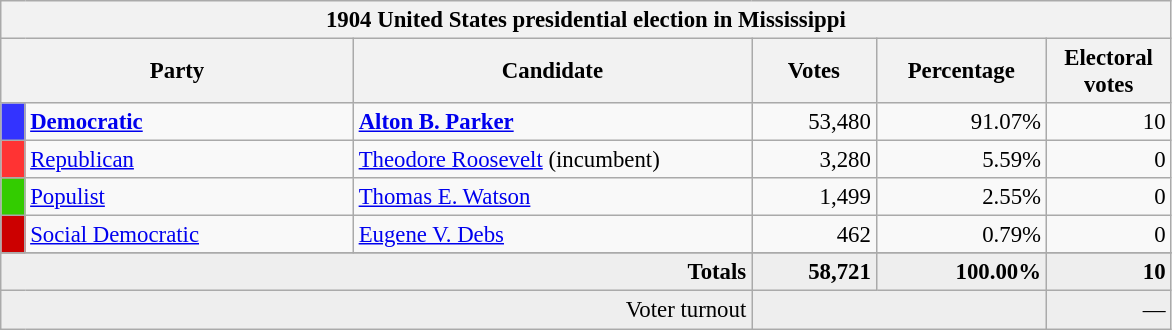<table class="wikitable" style="font-size: 95%;">
<tr>
<th colspan="6">1904 United States presidential election in Mississippi</th>
</tr>
<tr>
<th colspan="2" style="width: 15em">Party</th>
<th style="width: 17em">Candidate</th>
<th style="width: 5em">Votes</th>
<th style="width: 7em">Percentage</th>
<th style="width: 5em">Electoral votes</th>
</tr>
<tr>
<th style="background-color:#3333FF; width: 3px"></th>
<td style="width: 130px"><strong><a href='#'>Democratic</a></strong></td>
<td><strong><a href='#'>Alton B. Parker</a></strong></td>
<td align="right">53,480</td>
<td align="right">91.07%</td>
<td align="right">10</td>
</tr>
<tr>
<th style="background-color:#FF3333; width: 3px"></th>
<td style="width: 130px"><a href='#'>Republican</a></td>
<td><a href='#'>Theodore Roosevelt</a> (incumbent)</td>
<td align="right">3,280</td>
<td align="right">5.59%</td>
<td align="right">0</td>
</tr>
<tr>
<th style="background-color:#3c0; width: 3px"></th>
<td style="width: 130px"><a href='#'>Populist</a></td>
<td><a href='#'>Thomas E. Watson</a></td>
<td align="right">1,499</td>
<td align="right">2.55%</td>
<td align="right">0</td>
</tr>
<tr>
<th style="background-color:#c00; width: 3px"></th>
<td style="width: 130px"><a href='#'>Social Democratic</a></td>
<td><a href='#'>Eugene V. Debs</a></td>
<td align="right">462</td>
<td align="right">0.79%</td>
<td align="right">0</td>
</tr>
<tr>
</tr>
<tr bgcolor="#EEEEEE">
<td colspan="3" align="right"><strong>Totals</strong></td>
<td align="right"><strong>58,721</strong></td>
<td align="right"><strong>100.00%</strong></td>
<td align="right"><strong>10</strong></td>
</tr>
<tr bgcolor="#EEEEEE">
<td colspan="3" align="right">Voter turnout</td>
<td colspan="2" align="right"></td>
<td align="right">—</td>
</tr>
</table>
